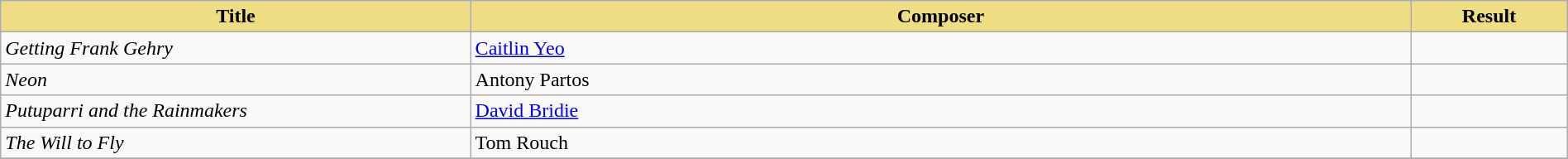<table class="wikitable" width=100%>
<tr>
<th style="width:30%;background:#EEDD82;">Title</th>
<th style="width:60%;background:#EEDD82;">Composer</th>
<th style="width:10%;background:#EEDD82;">Result<br></th>
</tr>
<tr>
<td><em>Getting Frank Gehry</em></td>
<td><a href='#'>Caitlin Yeo</a></td>
<td></td>
</tr>
<tr>
<td><em>Neon</em></td>
<td>Antony Partos</td>
<td></td>
</tr>
<tr>
<td><em>Putuparri and the Rainmakers</em></td>
<td><a href='#'>David Bridie</a></td>
<td></td>
</tr>
<tr>
<td><em>The Will to Fly</em></td>
<td>Tom Rouch</td>
<td></td>
</tr>
<tr>
</tr>
</table>
